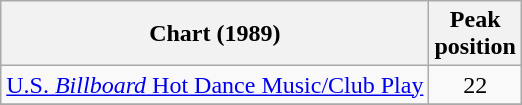<table class="wikitable sortable">
<tr>
<th>Chart (1989)</th>
<th>Peak<br>position</th>
</tr>
<tr>
<td><a href='#'>U.S. <em>Billboard</em> Hot Dance Music/Club Play</a></td>
<td align="center">22</td>
</tr>
<tr>
</tr>
</table>
